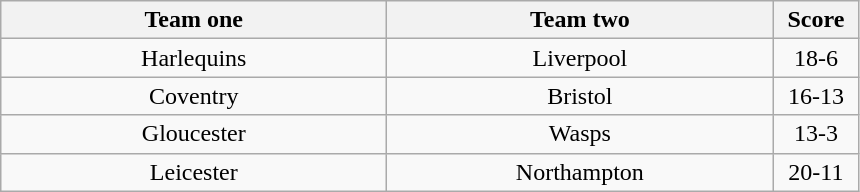<table class="wikitable" style="text-align: center">
<tr>
<th width=250>Team one</th>
<th width=250>Team two</th>
<th width=50>Score</th>
</tr>
<tr>
<td>Harlequins</td>
<td>Liverpool</td>
<td>18-6</td>
</tr>
<tr>
<td>Coventry</td>
<td>Bristol</td>
<td>16-13</td>
</tr>
<tr>
<td>Gloucester</td>
<td>Wasps</td>
<td>13-3</td>
</tr>
<tr>
<td>Leicester</td>
<td>Northampton</td>
<td>20-11</td>
</tr>
</table>
